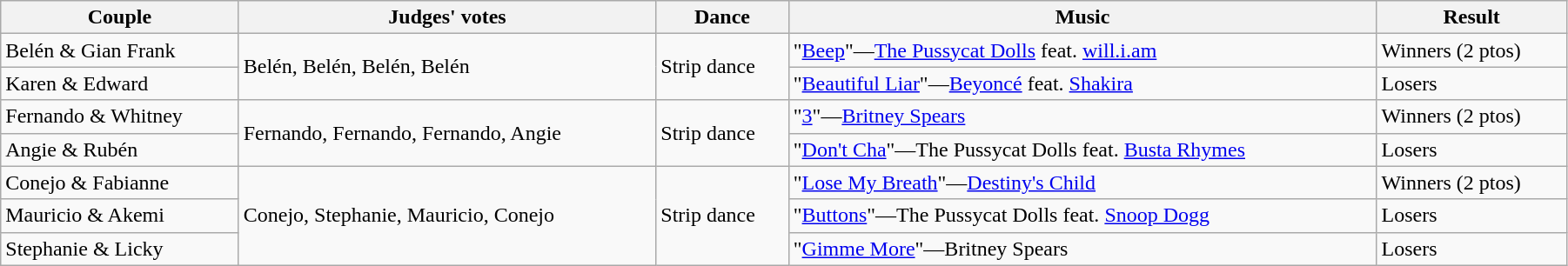<table class="wikitable sortable" style="width: 95%;">
<tr>
<th>Couple</th>
<th>Judges' votes</th>
<th>Dance</th>
<th>Music</th>
<th>Result</th>
</tr>
<tr>
<td>Belén & Gian Frank</td>
<td rowspan=2>Belén, Belén, Belén, Belén</td>
<td rowspan=2>Strip dance</td>
<td>"<a href='#'>Beep</a>"—<a href='#'>The Pussycat Dolls</a> feat. <a href='#'>will.i.am</a></td>
<td>Winners (2 ptos)</td>
</tr>
<tr>
<td>Karen & Edward</td>
<td>"<a href='#'>Beautiful Liar</a>"—<a href='#'>Beyoncé</a> feat. <a href='#'>Shakira</a></td>
<td>Losers</td>
</tr>
<tr>
<td>Fernando & Whitney</td>
<td rowspan=2>Fernando, Fernando, Fernando, Angie</td>
<td rowspan=2>Strip dance</td>
<td>"<a href='#'>3</a>"—<a href='#'>Britney Spears</a></td>
<td>Winners (2 ptos)</td>
</tr>
<tr>
<td>Angie & Rubén</td>
<td>"<a href='#'>Don't Cha</a>"—The Pussycat Dolls feat. <a href='#'>Busta Rhymes</a></td>
<td>Losers</td>
</tr>
<tr>
<td>Conejo & Fabianne</td>
<td rowspan=3>Conejo, Stephanie, Mauricio, Conejo</td>
<td rowspan=3>Strip dance</td>
<td>"<a href='#'>Lose My Breath</a>"—<a href='#'>Destiny's Child</a></td>
<td>Winners (2 ptos)</td>
</tr>
<tr>
<td>Mauricio & Akemi</td>
<td>"<a href='#'>Buttons</a>"—The Pussycat Dolls feat. <a href='#'>Snoop Dogg</a></td>
<td>Losers</td>
</tr>
<tr>
<td>Stephanie & Licky</td>
<td>"<a href='#'>Gimme More</a>"—Britney Spears</td>
<td>Losers</td>
</tr>
</table>
